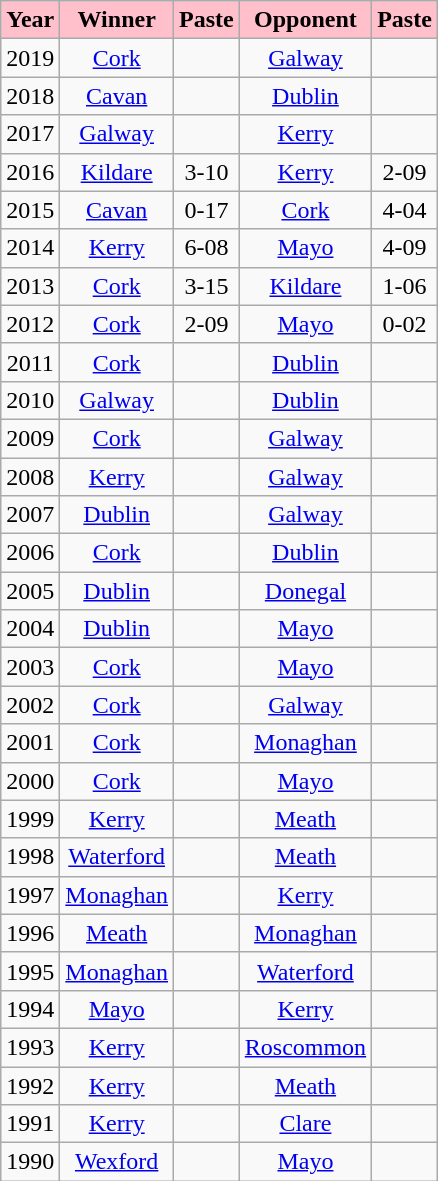<table class="wikitable" style="text-align:center;">
<tr>
<th style="background:pink;"><strong>Year</strong></th>
<th style="background:pink;"><strong>Winner</strong></th>
<th style="background:pink;"><strong>Paste</strong></th>
<th style="background:pink;"><strong>Opponent</strong></th>
<th style="background:pink;"><strong>Paste</strong></th>
</tr>
<tr>
<td>2019</td>
<td><a href='#'>Cork</a></td>
<td></td>
<td><a href='#'>Galway</a></td>
<td></td>
</tr>
<tr>
<td>2018</td>
<td><a href='#'>Cavan</a></td>
<td></td>
<td><a href='#'>Dublin</a></td>
<td></td>
</tr>
<tr>
<td>2017</td>
<td><a href='#'>Galway</a></td>
<td></td>
<td><a href='#'>Kerry</a></td>
<td></td>
</tr>
<tr>
<td>2016</td>
<td><a href='#'>Kildare</a></td>
<td>3-10</td>
<td><a href='#'>Kerry</a></td>
<td>2-09</td>
</tr>
<tr>
<td>2015</td>
<td><a href='#'>Cavan</a></td>
<td>0-17</td>
<td><a href='#'>Cork</a></td>
<td>4-04</td>
</tr>
<tr>
<td>2014</td>
<td><a href='#'>Kerry</a></td>
<td>6-08</td>
<td><a href='#'>Mayo</a></td>
<td>4-09</td>
</tr>
<tr>
<td>2013</td>
<td><a href='#'>Cork</a></td>
<td>3-15</td>
<td><a href='#'>Kildare</a></td>
<td>1-06</td>
</tr>
<tr>
<td>2012</td>
<td><a href='#'>Cork</a></td>
<td>2-09</td>
<td><a href='#'>Mayo</a></td>
<td>0-02</td>
</tr>
<tr>
<td>2011</td>
<td><a href='#'>Cork</a></td>
<td></td>
<td><a href='#'>Dublin</a></td>
<td></td>
</tr>
<tr>
<td>2010</td>
<td><a href='#'>Galway</a></td>
<td></td>
<td><a href='#'>Dublin</a></td>
<td></td>
</tr>
<tr>
<td>2009</td>
<td><a href='#'>Cork</a></td>
<td></td>
<td><a href='#'>Galway</a></td>
<td></td>
</tr>
<tr>
<td>2008</td>
<td><a href='#'>Kerry</a></td>
<td></td>
<td><a href='#'>Galway</a></td>
<td></td>
</tr>
<tr>
<td>2007</td>
<td><a href='#'>Dublin</a></td>
<td></td>
<td><a href='#'>Galway</a></td>
<td></td>
</tr>
<tr>
<td>2006</td>
<td><a href='#'>Cork</a></td>
<td></td>
<td><a href='#'>Dublin</a></td>
<td></td>
</tr>
<tr>
<td>2005</td>
<td><a href='#'>Dublin</a></td>
<td></td>
<td><a href='#'>Donegal</a></td>
<td></td>
</tr>
<tr>
<td>2004</td>
<td><a href='#'>Dublin</a></td>
<td></td>
<td><a href='#'>Mayo</a></td>
<td></td>
</tr>
<tr>
<td>2003</td>
<td><a href='#'>Cork</a></td>
<td></td>
<td><a href='#'>Mayo</a></td>
<td></td>
</tr>
<tr>
<td>2002</td>
<td><a href='#'>Cork</a></td>
<td></td>
<td><a href='#'>Galway</a></td>
<td></td>
</tr>
<tr>
<td>2001</td>
<td><a href='#'>Cork</a></td>
<td></td>
<td><a href='#'>Monaghan</a></td>
<td></td>
</tr>
<tr>
<td>2000</td>
<td><a href='#'>Cork</a></td>
<td></td>
<td><a href='#'>Mayo</a></td>
<td></td>
</tr>
<tr>
<td>1999</td>
<td><a href='#'>Kerry</a></td>
<td></td>
<td><a href='#'>Meath</a></td>
<td></td>
</tr>
<tr>
<td>1998</td>
<td><a href='#'>Waterford</a></td>
<td></td>
<td><a href='#'>Meath</a></td>
<td></td>
</tr>
<tr>
<td>1997</td>
<td><a href='#'>Monaghan</a></td>
<td></td>
<td><a href='#'>Kerry</a></td>
<td></td>
</tr>
<tr>
<td>1996</td>
<td><a href='#'>Meath</a></td>
<td></td>
<td><a href='#'>Monaghan</a></td>
<td></td>
</tr>
<tr>
<td>1995</td>
<td><a href='#'>Monaghan</a></td>
<td></td>
<td><a href='#'>Waterford</a></td>
<td></td>
</tr>
<tr>
<td>1994</td>
<td><a href='#'>Mayo</a></td>
<td></td>
<td><a href='#'>Kerry</a></td>
<td></td>
</tr>
<tr>
<td>1993</td>
<td><a href='#'>Kerry</a></td>
<td></td>
<td><a href='#'>Roscommon</a></td>
<td></td>
</tr>
<tr>
<td>1992</td>
<td><a href='#'>Kerry</a></td>
<td></td>
<td><a href='#'>Meath</a></td>
<td></td>
</tr>
<tr>
<td>1991</td>
<td><a href='#'>Kerry</a></td>
<td></td>
<td><a href='#'>Clare</a></td>
<td></td>
</tr>
<tr>
<td>1990</td>
<td><a href='#'>Wexford</a></td>
<td></td>
<td><a href='#'>Mayo</a></td>
<td></td>
</tr>
</table>
